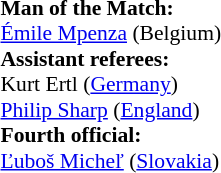<table style="width:100%; font-size:90%;">
<tr>
<td><br><strong>Man of the Match:</strong>
<br><a href='#'>Émile Mpenza</a> (Belgium)<br><strong>Assistant referees:</strong>
<br>Kurt Ertl (<a href='#'>Germany</a>)
<br><a href='#'>Philip Sharp</a> (<a href='#'>England</a>)
<br><strong>Fourth official:</strong>
<br><a href='#'>Ľuboš Micheľ</a> (<a href='#'>Slovakia</a>)</td>
</tr>
</table>
